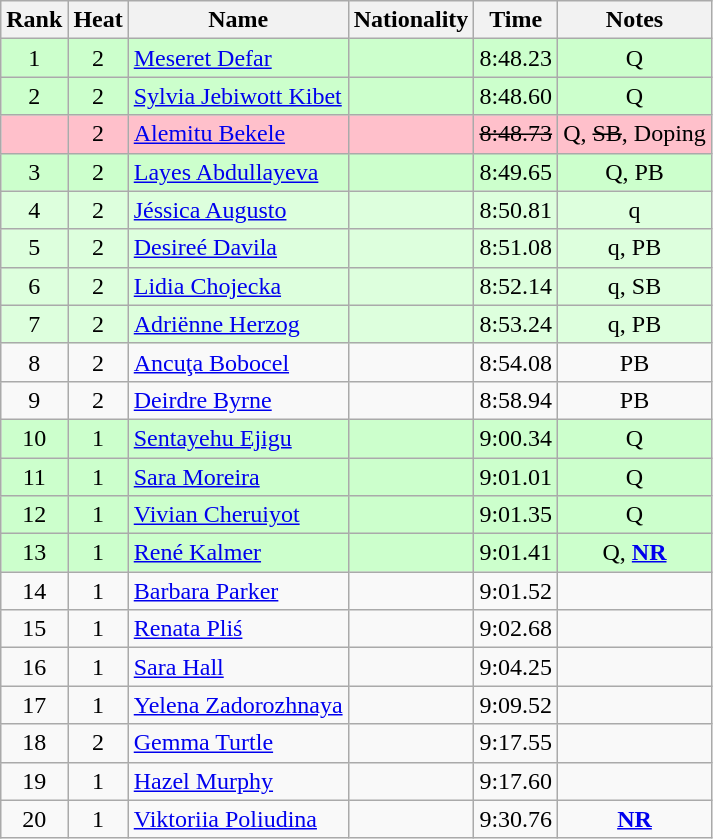<table class="wikitable sortable" style="text-align:center">
<tr>
<th>Rank</th>
<th>Heat</th>
<th>Name</th>
<th>Nationality</th>
<th>Time</th>
<th>Notes</th>
</tr>
<tr bgcolor=ccffcc>
<td>1</td>
<td>2</td>
<td align=left><a href='#'>Meseret Defar</a></td>
<td align=left></td>
<td>8:48.23</td>
<td>Q</td>
</tr>
<tr bgcolor=ccffcc>
<td>2</td>
<td>2</td>
<td align=left><a href='#'>Sylvia Jebiwott Kibet</a></td>
<td align=left></td>
<td>8:48.60</td>
<td>Q</td>
</tr>
<tr bgcolor=pink>
<td></td>
<td>2</td>
<td align=left><a href='#'>Alemitu Bekele</a></td>
<td align=left></td>
<td><s>8:48.73</s></td>
<td>Q, <s>SB</s>, Doping</td>
</tr>
<tr bgcolor=ccffcc>
<td>3</td>
<td>2</td>
<td align=left><a href='#'>Layes Abdullayeva</a></td>
<td align=left></td>
<td>8:49.65</td>
<td>Q, PB</td>
</tr>
<tr bgcolor=ddffdd>
<td>4</td>
<td>2</td>
<td align=left><a href='#'>Jéssica Augusto</a></td>
<td align=left></td>
<td>8:50.81</td>
<td>q</td>
</tr>
<tr bgcolor=ddffdd>
<td>5</td>
<td>2</td>
<td align=left><a href='#'>Desireé Davila</a></td>
<td align=left></td>
<td>8:51.08</td>
<td>q, PB</td>
</tr>
<tr bgcolor=ddffdd>
<td>6</td>
<td>2</td>
<td align=left><a href='#'>Lidia Chojecka</a></td>
<td align=left></td>
<td>8:52.14</td>
<td>q, SB</td>
</tr>
<tr bgcolor=ddffdd>
<td>7</td>
<td>2</td>
<td align=left><a href='#'>Adriënne Herzog</a></td>
<td align=left></td>
<td>8:53.24</td>
<td>q, PB</td>
</tr>
<tr>
<td>8</td>
<td>2</td>
<td align=left><a href='#'>Ancuţa Bobocel</a></td>
<td align=left></td>
<td>8:54.08</td>
<td>PB</td>
</tr>
<tr>
<td>9</td>
<td>2</td>
<td align=left><a href='#'>Deirdre Byrne</a></td>
<td align=left></td>
<td>8:58.94</td>
<td>PB</td>
</tr>
<tr bgcolor=ccffcc>
<td>10</td>
<td>1</td>
<td align=left><a href='#'>Sentayehu Ejigu</a></td>
<td align=left></td>
<td>9:00.34</td>
<td>Q</td>
</tr>
<tr bgcolor=ccffcc>
<td>11</td>
<td>1</td>
<td align=left><a href='#'>Sara Moreira</a></td>
<td align=left></td>
<td>9:01.01</td>
<td>Q</td>
</tr>
<tr bgcolor=ccffcc>
<td>12</td>
<td>1</td>
<td align=left><a href='#'>Vivian Cheruiyot</a></td>
<td align=left></td>
<td>9:01.35</td>
<td>Q</td>
</tr>
<tr bgcolor=ccffcc>
<td>13</td>
<td>1</td>
<td align=left><a href='#'>René Kalmer</a></td>
<td align=left></td>
<td>9:01.41</td>
<td>Q, <strong><a href='#'>NR</a></strong></td>
</tr>
<tr>
<td>14</td>
<td>1</td>
<td align=left><a href='#'>Barbara Parker</a></td>
<td align=left></td>
<td>9:01.52</td>
<td></td>
</tr>
<tr>
<td>15</td>
<td>1</td>
<td align=left><a href='#'>Renata Pliś</a></td>
<td align=left></td>
<td>9:02.68</td>
<td></td>
</tr>
<tr>
<td>16</td>
<td>1</td>
<td align=left><a href='#'>Sara Hall</a></td>
<td align=left></td>
<td>9:04.25</td>
<td></td>
</tr>
<tr>
<td>17</td>
<td>1</td>
<td align=left><a href='#'>Yelena Zadorozhnaya</a></td>
<td align=left></td>
<td>9:09.52</td>
<td></td>
</tr>
<tr>
<td>18</td>
<td>2</td>
<td align=left><a href='#'>Gemma Turtle</a></td>
<td align=left></td>
<td>9:17.55</td>
<td></td>
</tr>
<tr>
<td>19</td>
<td>1</td>
<td align=left><a href='#'>Hazel Murphy</a></td>
<td align=left></td>
<td>9:17.60</td>
<td></td>
</tr>
<tr>
<td>20</td>
<td>1</td>
<td align=left><a href='#'>Viktoriia Poliudina</a></td>
<td align=left></td>
<td>9:30.76</td>
<td><strong><a href='#'>NR</a></strong></td>
</tr>
</table>
